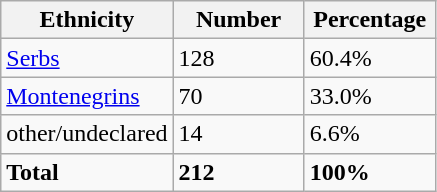<table class="wikitable">
<tr>
<th width="100px">Ethnicity</th>
<th width="80px">Number</th>
<th width="80px">Percentage</th>
</tr>
<tr>
<td><a href='#'>Serbs</a></td>
<td>128</td>
<td>60.4%</td>
</tr>
<tr>
<td><a href='#'>Montenegrins</a></td>
<td>70</td>
<td>33.0%</td>
</tr>
<tr>
<td>other/undeclared</td>
<td>14</td>
<td>6.6%</td>
</tr>
<tr>
<td><strong>Total</strong></td>
<td><strong>212</strong></td>
<td><strong>100%</strong></td>
</tr>
</table>
